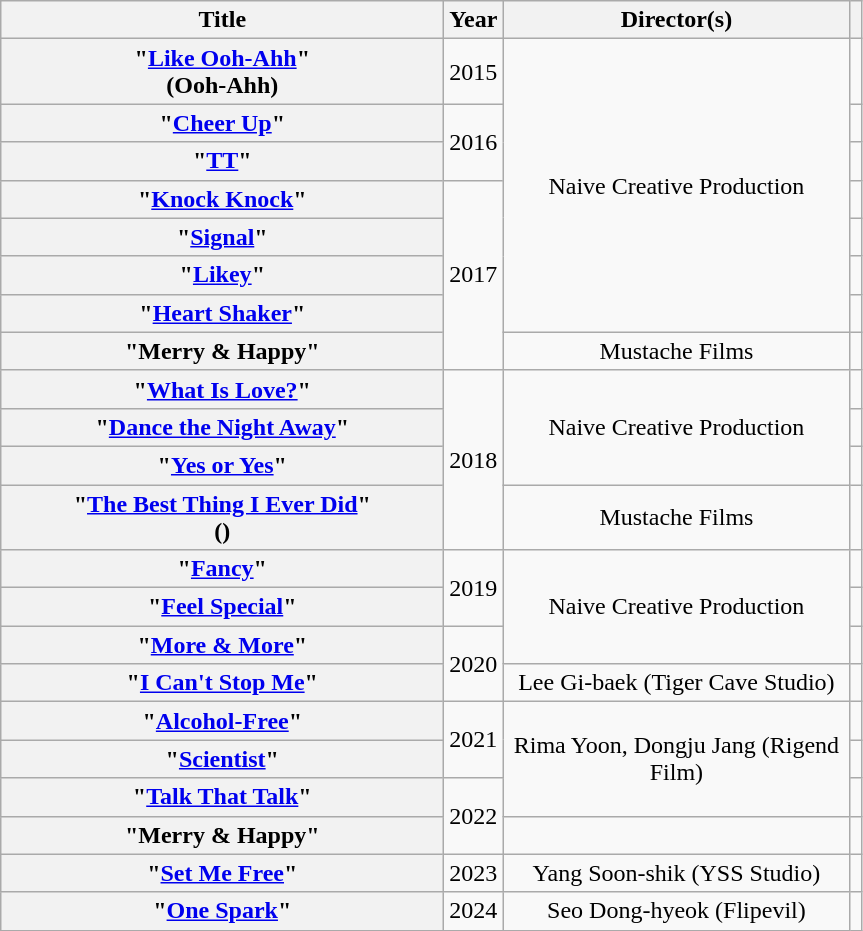<table class="wikitable plainrowheaders" style="text-align:center;">
<tr>
<th style="width:18em;">Title</th>
<th>Year</th>
<th style="width:14em;">Director(s)</th>
<th></th>
</tr>
<tr>
<th scope=row>"<a href='#'>Like Ooh-Ahh</a>"<br>(Ooh-Ahh)</th>
<td>2015</td>
<td rowspan=7>Naive Creative Production</td>
<td></td>
</tr>
<tr>
<th scope=row>"<a href='#'>Cheer Up</a>"</th>
<td rowspan=2>2016</td>
<td></td>
</tr>
<tr>
<th scope=row>"<a href='#'>TT</a>"</th>
<td></td>
</tr>
<tr>
<th scope=row>"<a href='#'>Knock Knock</a>"</th>
<td rowspan=5>2017</td>
<td></td>
</tr>
<tr>
<th scope=row>"<a href='#'>Signal</a>"</th>
<td></td>
</tr>
<tr>
<th scope=row>"<a href='#'>Likey</a>"</th>
<td></td>
</tr>
<tr>
<th scope=row>"<a href='#'>Heart Shaker</a>"</th>
<td></td>
</tr>
<tr>
<th scope=row>"Merry & Happy"</th>
<td>Mustache Films</td>
<td></td>
</tr>
<tr>
<th scope=row>"<a href='#'>What Is Love?</a>"</th>
<td rowspan=4>2018</td>
<td rowspan=3>Naive Creative Production</td>
<td></td>
</tr>
<tr>
<th scope=row>"<a href='#'>Dance the Night Away</a>"</th>
<td></td>
</tr>
<tr>
<th scope=row>"<a href='#'>Yes or Yes</a>"</th>
<td></td>
</tr>
<tr>
<th scope=row>"<a href='#'>The Best Thing I Ever Did</a>"<br>()</th>
<td>Mustache Films</td>
<td></td>
</tr>
<tr>
<th scope=row>"<a href='#'>Fancy</a>"</th>
<td rowspan=2>2019</td>
<td rowspan=3>Naive Creative Production</td>
<td></td>
</tr>
<tr>
<th scope=row>"<a href='#'>Feel Special</a>"</th>
<td></td>
</tr>
<tr>
<th scope=row>"<a href='#'>More & More</a>"</th>
<td rowspan=2>2020</td>
<td></td>
</tr>
<tr>
<th scope=row>"<a href='#'>I Can't Stop Me</a>"</th>
<td>Lee Gi-baek (Tiger Cave Studio)</td>
<td></td>
</tr>
<tr>
<th scope=row>"<a href='#'>Alcohol-Free</a>"</th>
<td rowspan=2>2021</td>
<td rowspan=3>Rima Yoon, Dongju Jang (Rigend Film)</td>
<td></td>
</tr>
<tr>
<th scope=row>"<a href='#'>Scientist</a>"</th>
<td></td>
</tr>
<tr>
<th scope=row>"<a href='#'>Talk That Talk</a>"</th>
<td rowspan=2>2022</td>
<td></td>
</tr>
<tr>
<th scope=row>"Merry & Happy"<br></th>
<td></td>
<td></td>
</tr>
<tr>
<th scope=row>"<a href='#'>Set Me Free</a>"</th>
<td>2023</td>
<td>Yang Soon-shik (YSS Studio)</td>
<td></td>
</tr>
<tr>
<th scope=row>"<a href='#'>One Spark</a>"</th>
<td>2024</td>
<td>Seo Dong-hyeok (Flipevil)</td>
<td></td>
</tr>
</table>
